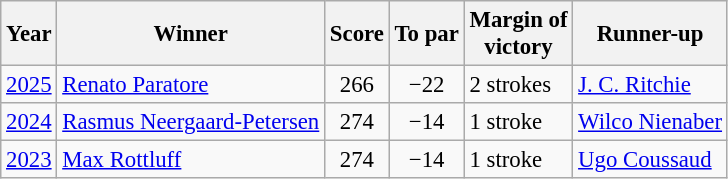<table class=wikitable style="font-size:95%">
<tr>
<th>Year</th>
<th>Winner</th>
<th>Score</th>
<th>To par</th>
<th>Margin of<br>victory</th>
<th>Runner-up</th>
</tr>
<tr>
<td><a href='#'>2025</a></td>
<td> <a href='#'>Renato Paratore</a></td>
<td align=center>266</td>
<td align=center>−22</td>
<td>2 strokes</td>
<td> <a href='#'>J. C. Ritchie</a></td>
</tr>
<tr>
<td><a href='#'>2024</a></td>
<td> <a href='#'>Rasmus Neergaard-Petersen</a></td>
<td align=center>274</td>
<td align=center>−14</td>
<td>1 stroke</td>
<td> <a href='#'>Wilco Nienaber</a></td>
</tr>
<tr>
<td><a href='#'>2023</a></td>
<td> <a href='#'>Max Rottluff</a></td>
<td align=center>274</td>
<td align=center>−14</td>
<td>1 stroke</td>
<td> <a href='#'>Ugo Coussaud</a></td>
</tr>
</table>
